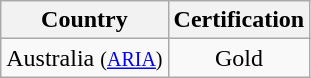<table class="wikitable">
<tr>
<th>Country</th>
<th>Certification</th>
</tr>
<tr>
<td>Australia <small>(<a href='#'>ARIA</a>)</small></td>
<td style="text-align:center;">Gold</td>
</tr>
</table>
